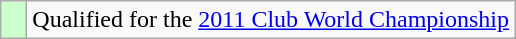<table class="wikitable" style="text-align: left;">
<tr>
<td width=10px bgcolor=#ccffcc></td>
<td>Qualified for the <a href='#'>2011 Club World Championship</a></td>
</tr>
</table>
